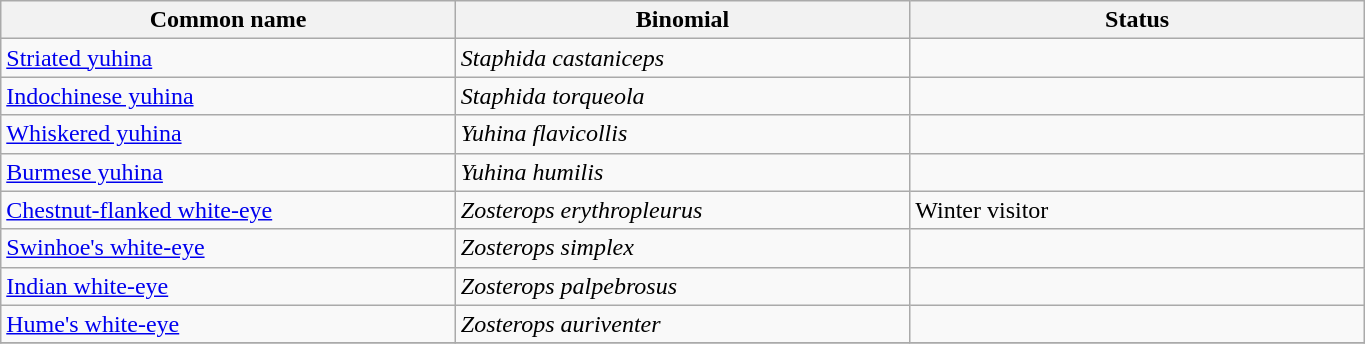<table width=72% class="wikitable">
<tr>
<th width=24%>Common name</th>
<th width=24%>Binomial</th>
<th width=24%>Status</th>
</tr>
<tr>
<td><a href='#'>Striated yuhina</a></td>
<td><em>Staphida castaniceps</em></td>
<td></td>
</tr>
<tr>
<td><a href='#'>Indochinese yuhina</a></td>
<td><em>Staphida torqueola</em></td>
<td></td>
</tr>
<tr>
<td><a href='#'>Whiskered yuhina</a></td>
<td><em>Yuhina flavicollis</em></td>
<td></td>
</tr>
<tr>
<td><a href='#'>Burmese yuhina</a></td>
<td><em>Yuhina humilis</em></td>
<td></td>
</tr>
<tr>
<td><a href='#'>Chestnut-flanked white-eye</a></td>
<td><em>Zosterops erythropleurus</em></td>
<td>Winter visitor</td>
</tr>
<tr>
<td><a href='#'>Swinhoe's white-eye</a></td>
<td><em>Zosterops simplex</em></td>
<td></td>
</tr>
<tr>
<td><a href='#'>Indian white-eye</a></td>
<td><em>Zosterops palpebrosus</em></td>
<td></td>
</tr>
<tr>
<td><a href='#'>Hume's white-eye</a></td>
<td><em>Zosterops auriventer</em></td>
<td></td>
</tr>
<tr>
</tr>
</table>
